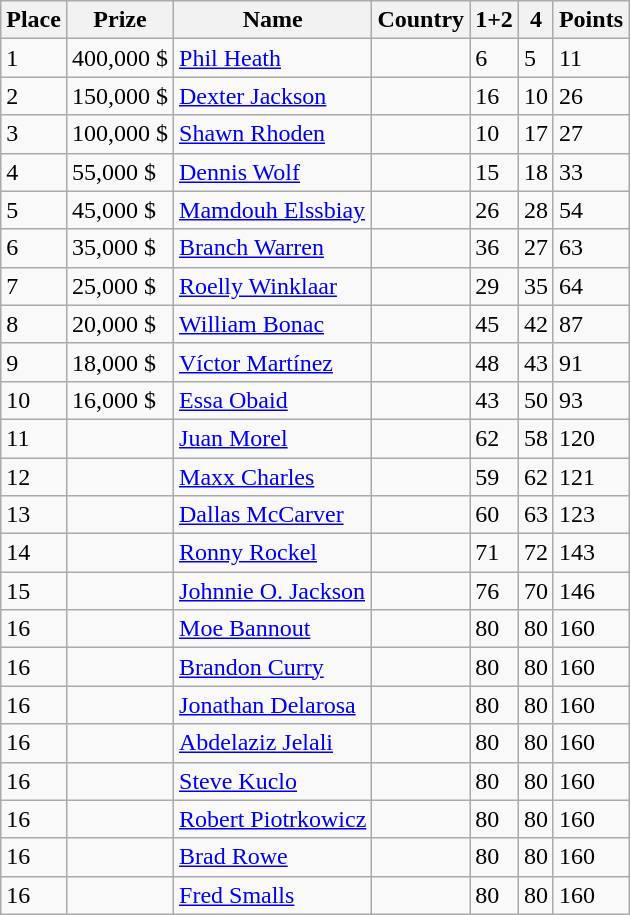<table class="wikitable">
<tr>
<th>Place</th>
<th>Prize</th>
<th>Name</th>
<th>Country</th>
<th>1+2</th>
<th>4</th>
<th>Points</th>
</tr>
<tr>
<td>1</td>
<td>400,000 $</td>
<td><a href='#'>Phil Heath</a></td>
<td></td>
<td>6</td>
<td>5</td>
<td>11</td>
</tr>
<tr>
<td>2</td>
<td>150,000 $</td>
<td><a href='#'>Dexter Jackson</a></td>
<td></td>
<td>16</td>
<td>10</td>
<td>26</td>
</tr>
<tr>
<td>3</td>
<td>100,000 $</td>
<td><a href='#'>Shawn Rhoden</a></td>
<td></td>
<td>10</td>
<td>17</td>
<td>27</td>
</tr>
<tr>
<td>4</td>
<td>55,000 $</td>
<td><a href='#'>Dennis Wolf</a></td>
<td></td>
<td>15</td>
<td>18</td>
<td>33</td>
</tr>
<tr>
<td>5</td>
<td>45,000 $</td>
<td><a href='#'>Mamdouh Elssbiay</a></td>
<td></td>
<td>26</td>
<td>28</td>
<td>54</td>
</tr>
<tr>
<td>6</td>
<td>35,000 $</td>
<td><a href='#'>Branch Warren</a></td>
<td></td>
<td>36</td>
<td>27</td>
<td>63</td>
</tr>
<tr>
<td>7</td>
<td>25,000 $</td>
<td><a href='#'>Roelly Winklaar</a></td>
<td></td>
<td>29</td>
<td>35</td>
<td>64</td>
</tr>
<tr>
<td>8</td>
<td>20,000 $</td>
<td><a href='#'>William Bonac</a></td>
<td></td>
<td>45</td>
<td>42</td>
<td>87</td>
</tr>
<tr>
<td>9</td>
<td>18,000 $</td>
<td><a href='#'>Víctor Martínez</a></td>
<td></td>
<td>48</td>
<td>43</td>
<td>91</td>
</tr>
<tr>
<td>10</td>
<td>16,000 $</td>
<td><a href='#'>Essa Obaid</a></td>
<td></td>
<td>43</td>
<td>50</td>
<td>93</td>
</tr>
<tr>
<td>11</td>
<td></td>
<td><a href='#'>Juan Morel</a></td>
<td></td>
<td>62</td>
<td>58</td>
<td>120</td>
</tr>
<tr>
<td>12</td>
<td></td>
<td><a href='#'>Maxx Charles</a></td>
<td></td>
<td>59</td>
<td>62</td>
<td>121</td>
</tr>
<tr>
<td>13</td>
<td></td>
<td><a href='#'>Dallas McCarver</a></td>
<td></td>
<td>60</td>
<td>63</td>
<td>123</td>
</tr>
<tr>
<td>14</td>
<td></td>
<td><a href='#'>Ronny Rockel</a></td>
<td></td>
<td>71</td>
<td>72</td>
<td>143</td>
</tr>
<tr>
<td>15</td>
<td></td>
<td><a href='#'>Johnnie O. Jackson</a></td>
<td></td>
<td>76</td>
<td>70</td>
<td>146</td>
</tr>
<tr>
<td>16</td>
<td></td>
<td><a href='#'>Moe Bannout</a></td>
<td></td>
<td>80</td>
<td>80</td>
<td>160</td>
</tr>
<tr>
<td>16</td>
<td></td>
<td><a href='#'>Brandon Curry</a></td>
<td></td>
<td>80</td>
<td>80</td>
<td>160</td>
</tr>
<tr>
<td>16</td>
<td></td>
<td><a href='#'>Jonathan Delarosa</a></td>
<td></td>
<td>80</td>
<td>80</td>
<td>160</td>
</tr>
<tr>
<td>16</td>
<td></td>
<td><a href='#'>Abdelaziz Jelali</a></td>
<td></td>
<td>80</td>
<td>80</td>
<td>160</td>
</tr>
<tr>
<td>16</td>
<td></td>
<td><a href='#'>Steve Kuclo</a></td>
<td></td>
<td>80</td>
<td>80</td>
<td>160</td>
</tr>
<tr>
<td>16</td>
<td></td>
<td><a href='#'>Robert Piotrkowicz</a></td>
<td></td>
<td>80</td>
<td>80</td>
<td>160</td>
</tr>
<tr>
<td>16</td>
<td></td>
<td><a href='#'>Brad Rowe</a></td>
<td></td>
<td>80</td>
<td>80</td>
<td>160</td>
</tr>
<tr>
<td>16</td>
<td></td>
<td><a href='#'>Fred Smalls</a></td>
<td></td>
<td>80</td>
<td>80</td>
<td>160</td>
</tr>
</table>
